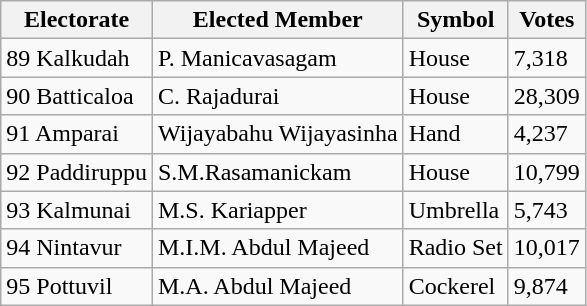<table class="wikitable" border="1">
<tr>
<th>Electorate</th>
<th>Elected Member</th>
<th>Symbol</th>
<th>Votes</th>
</tr>
<tr>
<td>89 Kalkudah</td>
<td>P.  Manicavasagam</td>
<td>House</td>
<td>7,318</td>
</tr>
<tr>
<td>90 Batticaloa</td>
<td>C.  Rajadurai</td>
<td>House</td>
<td>28,309</td>
</tr>
<tr>
<td>91 Amparai</td>
<td>Wijayabahu Wijayasinha</td>
<td>Hand</td>
<td>4,237</td>
</tr>
<tr>
<td>92 Paddiruppu</td>
<td>S.M.Rasamanickam</td>
<td>House</td>
<td>10,799</td>
</tr>
<tr>
<td>93 Kalmunai</td>
<td>M.S.  Kariapper</td>
<td>Umbrella</td>
<td>5,743</td>
</tr>
<tr>
<td>94 Nintavur</td>
<td>M.I.M.  Abdul Majeed</td>
<td>Radio Set</td>
<td>10,017</td>
</tr>
<tr>
<td>95 Pottuvil</td>
<td>M.A.  Abdul Majeed</td>
<td>Cockerel</td>
<td>9,874</td>
</tr>
</table>
